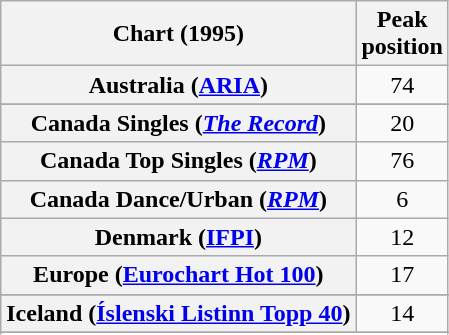<table class="wikitable sortable plainrowheaders" style="text-align:center">
<tr>
<th scope="col">Chart (1995)</th>
<th scope="col">Peak<br>position</th>
</tr>
<tr>
<th scope="row">Australia (<a href='#'>ARIA</a>)</th>
<td>74</td>
</tr>
<tr>
</tr>
<tr>
</tr>
<tr>
<th scope="row">Canada Singles (<em><a href='#'>The Record</a></em>)</th>
<td>20</td>
</tr>
<tr>
<th scope="row">Canada Top Singles (<em><a href='#'>RPM</a></em>)</th>
<td>76</td>
</tr>
<tr>
<th scope="row">Canada Dance/Urban (<em><a href='#'>RPM</a></em>)</th>
<td>6</td>
</tr>
<tr>
<th scope="row">Denmark (<a href='#'>IFPI</a>)</th>
<td>12</td>
</tr>
<tr>
<th scope="row">Europe (<a href='#'>Eurochart Hot 100</a>)</th>
<td>17</td>
</tr>
<tr>
</tr>
<tr>
</tr>
<tr>
</tr>
<tr>
<th scope="row">Iceland (<a href='#'>Íslenski Listinn Topp 40</a>)</th>
<td>14</td>
</tr>
<tr>
</tr>
<tr>
</tr>
<tr>
</tr>
<tr>
</tr>
<tr>
</tr>
<tr>
</tr>
<tr>
</tr>
<tr>
</tr>
<tr>
</tr>
<tr>
</tr>
<tr>
</tr>
<tr>
</tr>
<tr>
</tr>
<tr>
</tr>
</table>
